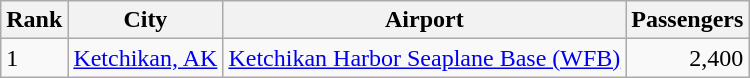<table class="wikitable">
<tr>
<th>Rank</th>
<th>City</th>
<th>Airport</th>
<th>Passengers</th>
</tr>
<tr>
<td>1</td>
<td> <a href='#'>Ketchikan, AK</a></td>
<td><a href='#'>Ketchikan Harbor Seaplane Base (WFB)</a></td>
<td align=right>2,400</td>
</tr>
</table>
